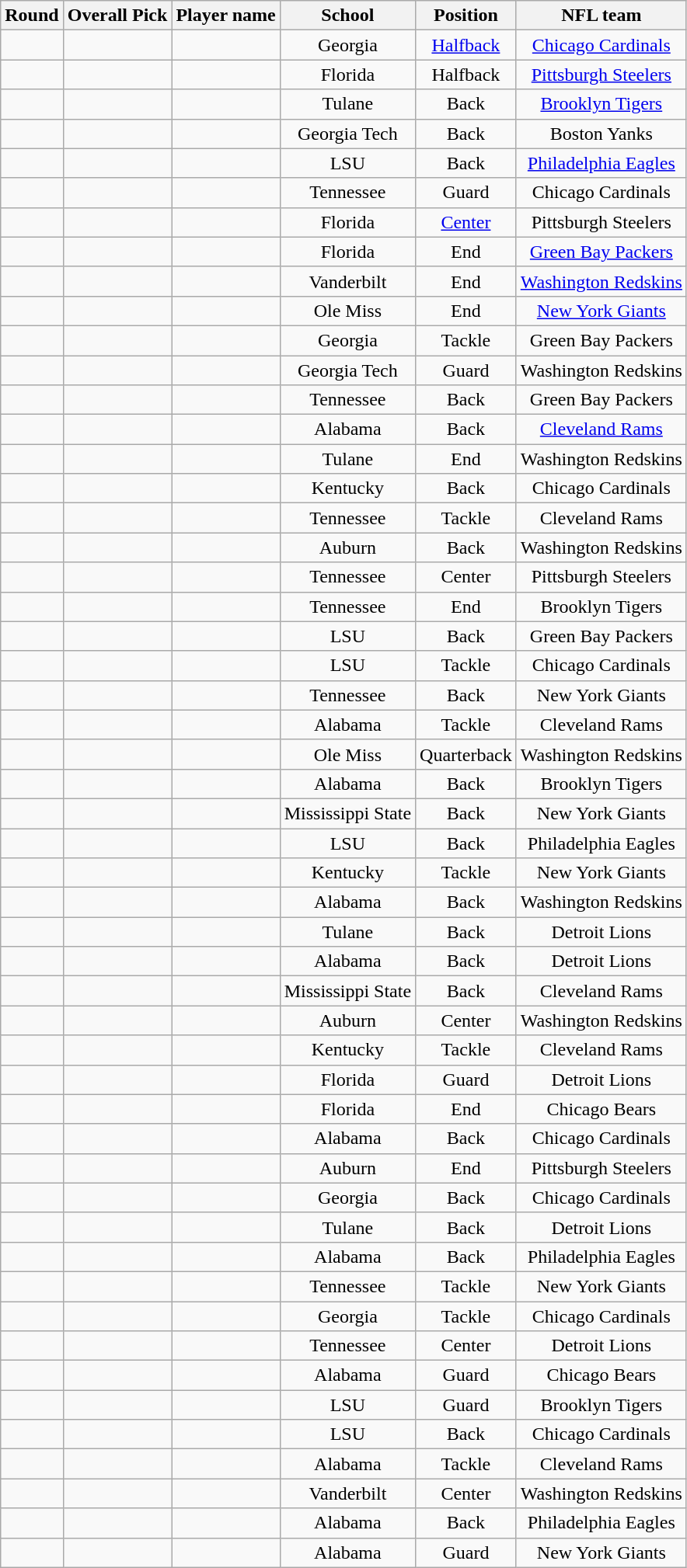<table class="wikitable sortable" style="text-align:center">
<tr>
<th scope="col">Round</th>
<th scope="col">Overall Pick</th>
<th scope="col">Player name</th>
<th scope="col">School</th>
<th scope="col">Position</th>
<th scope="col">NFL team</th>
</tr>
<tr>
<td></td>
<td></td>
<td></td>
<td>Georgia</td>
<td><a href='#'>Halfback</a></td>
<td><a href='#'>Chicago Cardinals</a></td>
</tr>
<tr>
<td></td>
<td></td>
<td></td>
<td>Florida</td>
<td>Halfback</td>
<td><a href='#'>Pittsburgh Steelers</a></td>
</tr>
<tr>
<td></td>
<td></td>
<td></td>
<td>Tulane</td>
<td>Back</td>
<td><a href='#'>Brooklyn Tigers</a></td>
</tr>
<tr>
<td></td>
<td></td>
<td></td>
<td>Georgia Tech</td>
<td>Back</td>
<td>Boston Yanks</td>
</tr>
<tr>
<td></td>
<td></td>
<td></td>
<td>LSU</td>
<td>Back</td>
<td><a href='#'>Philadelphia Eagles</a></td>
</tr>
<tr>
<td></td>
<td></td>
<td></td>
<td>Tennessee</td>
<td>Guard</td>
<td>Chicago Cardinals</td>
</tr>
<tr>
<td></td>
<td></td>
<td></td>
<td>Florida</td>
<td><a href='#'>Center</a></td>
<td>Pittsburgh Steelers</td>
</tr>
<tr>
<td></td>
<td></td>
<td></td>
<td>Florida</td>
<td>End</td>
<td><a href='#'>Green Bay Packers</a></td>
</tr>
<tr>
<td></td>
<td></td>
<td></td>
<td>Vanderbilt</td>
<td>End</td>
<td><a href='#'>Washington Redskins</a></td>
</tr>
<tr>
<td></td>
<td></td>
<td></td>
<td>Ole Miss</td>
<td>End</td>
<td><a href='#'>New York Giants</a></td>
</tr>
<tr>
<td></td>
<td></td>
<td></td>
<td>Georgia</td>
<td>Tackle</td>
<td>Green Bay Packers</td>
</tr>
<tr>
<td></td>
<td></td>
<td></td>
<td>Georgia Tech</td>
<td>Guard</td>
<td>Washington Redskins</td>
</tr>
<tr>
<td></td>
<td></td>
<td></td>
<td>Tennessee</td>
<td>Back</td>
<td>Green Bay Packers</td>
</tr>
<tr>
<td></td>
<td></td>
<td></td>
<td>Alabama</td>
<td>Back</td>
<td><a href='#'>Cleveland Rams</a></td>
</tr>
<tr>
<td></td>
<td></td>
<td></td>
<td>Tulane</td>
<td>End</td>
<td>Washington Redskins</td>
</tr>
<tr>
<td></td>
<td></td>
<td></td>
<td>Kentucky</td>
<td>Back</td>
<td>Chicago Cardinals</td>
</tr>
<tr>
<td></td>
<td></td>
<td></td>
<td>Tennessee</td>
<td>Tackle</td>
<td>Cleveland Rams</td>
</tr>
<tr>
<td></td>
<td></td>
<td></td>
<td>Auburn</td>
<td>Back</td>
<td>Washington Redskins</td>
</tr>
<tr>
<td></td>
<td></td>
<td></td>
<td>Tennessee</td>
<td>Center</td>
<td>Pittsburgh Steelers</td>
</tr>
<tr>
<td></td>
<td></td>
<td></td>
<td>Tennessee</td>
<td>End</td>
<td>Brooklyn Tigers</td>
</tr>
<tr>
<td></td>
<td></td>
<td></td>
<td>LSU</td>
<td>Back</td>
<td>Green Bay Packers</td>
</tr>
<tr>
<td></td>
<td></td>
<td></td>
<td>LSU</td>
<td>Tackle</td>
<td>Chicago Cardinals</td>
</tr>
<tr>
<td></td>
<td></td>
<td></td>
<td>Tennessee</td>
<td>Back</td>
<td>New York Giants</td>
</tr>
<tr>
<td></td>
<td></td>
<td></td>
<td>Alabama</td>
<td>Tackle</td>
<td>Cleveland Rams</td>
</tr>
<tr>
<td></td>
<td></td>
<td></td>
<td>Ole Miss</td>
<td>Quarterback</td>
<td>Washington Redskins</td>
</tr>
<tr>
<td></td>
<td></td>
<td></td>
<td>Alabama</td>
<td>Back</td>
<td>Brooklyn Tigers</td>
</tr>
<tr>
<td></td>
<td></td>
<td></td>
<td>Mississippi State</td>
<td>Back</td>
<td>New York Giants</td>
</tr>
<tr>
<td></td>
<td></td>
<td></td>
<td>LSU</td>
<td>Back</td>
<td>Philadelphia Eagles</td>
</tr>
<tr>
<td></td>
<td></td>
<td></td>
<td>Kentucky</td>
<td>Tackle</td>
<td>New York Giants</td>
</tr>
<tr>
<td></td>
<td></td>
<td></td>
<td>Alabama</td>
<td>Back</td>
<td>Washington Redskins</td>
</tr>
<tr>
<td></td>
<td></td>
<td></td>
<td>Tulane</td>
<td>Back</td>
<td>Detroit Lions</td>
</tr>
<tr>
<td></td>
<td></td>
<td></td>
<td>Alabama</td>
<td>Back</td>
<td>Detroit Lions</td>
</tr>
<tr>
<td></td>
<td></td>
<td></td>
<td>Mississippi State</td>
<td>Back</td>
<td>Cleveland Rams</td>
</tr>
<tr>
<td></td>
<td></td>
<td></td>
<td>Auburn</td>
<td>Center</td>
<td>Washington Redskins</td>
</tr>
<tr>
<td></td>
<td></td>
<td></td>
<td>Kentucky</td>
<td>Tackle</td>
<td>Cleveland Rams</td>
</tr>
<tr>
<td></td>
<td></td>
<td></td>
<td>Florida</td>
<td>Guard</td>
<td>Detroit Lions</td>
</tr>
<tr>
<td></td>
<td></td>
<td></td>
<td>Florida</td>
<td>End</td>
<td>Chicago Bears</td>
</tr>
<tr>
<td></td>
<td></td>
<td></td>
<td>Alabama</td>
<td>Back</td>
<td>Chicago Cardinals</td>
</tr>
<tr>
<td></td>
<td></td>
<td></td>
<td>Auburn</td>
<td>End</td>
<td>Pittsburgh Steelers</td>
</tr>
<tr>
<td></td>
<td></td>
<td></td>
<td>Georgia</td>
<td>Back</td>
<td>Chicago Cardinals</td>
</tr>
<tr>
<td></td>
<td></td>
<td></td>
<td>Tulane</td>
<td>Back</td>
<td>Detroit Lions</td>
</tr>
<tr>
<td></td>
<td></td>
<td></td>
<td>Alabama</td>
<td>Back</td>
<td>Philadelphia Eagles</td>
</tr>
<tr>
<td></td>
<td></td>
<td></td>
<td>Tennessee</td>
<td>Tackle</td>
<td>New York Giants</td>
</tr>
<tr>
<td></td>
<td></td>
<td></td>
<td>Georgia</td>
<td>Tackle</td>
<td>Chicago Cardinals</td>
</tr>
<tr>
<td></td>
<td></td>
<td></td>
<td>Tennessee</td>
<td>Center</td>
<td>Detroit Lions</td>
</tr>
<tr>
<td></td>
<td></td>
<td></td>
<td>Alabama</td>
<td>Guard</td>
<td>Chicago Bears</td>
</tr>
<tr>
<td></td>
<td></td>
<td></td>
<td>LSU</td>
<td>Guard</td>
<td>Brooklyn Tigers</td>
</tr>
<tr>
<td></td>
<td></td>
<td></td>
<td>LSU</td>
<td>Back</td>
<td>Chicago Cardinals</td>
</tr>
<tr>
<td></td>
<td></td>
<td></td>
<td>Alabama</td>
<td>Tackle</td>
<td>Cleveland Rams</td>
</tr>
<tr>
<td></td>
<td></td>
<td></td>
<td>Vanderbilt</td>
<td>Center</td>
<td>Washington Redskins</td>
</tr>
<tr>
<td></td>
<td></td>
<td></td>
<td>Alabama</td>
<td>Back</td>
<td>Philadelphia Eagles</td>
</tr>
<tr>
<td></td>
<td></td>
<td></td>
<td>Alabama</td>
<td>Guard</td>
<td>New York Giants</td>
</tr>
</table>
